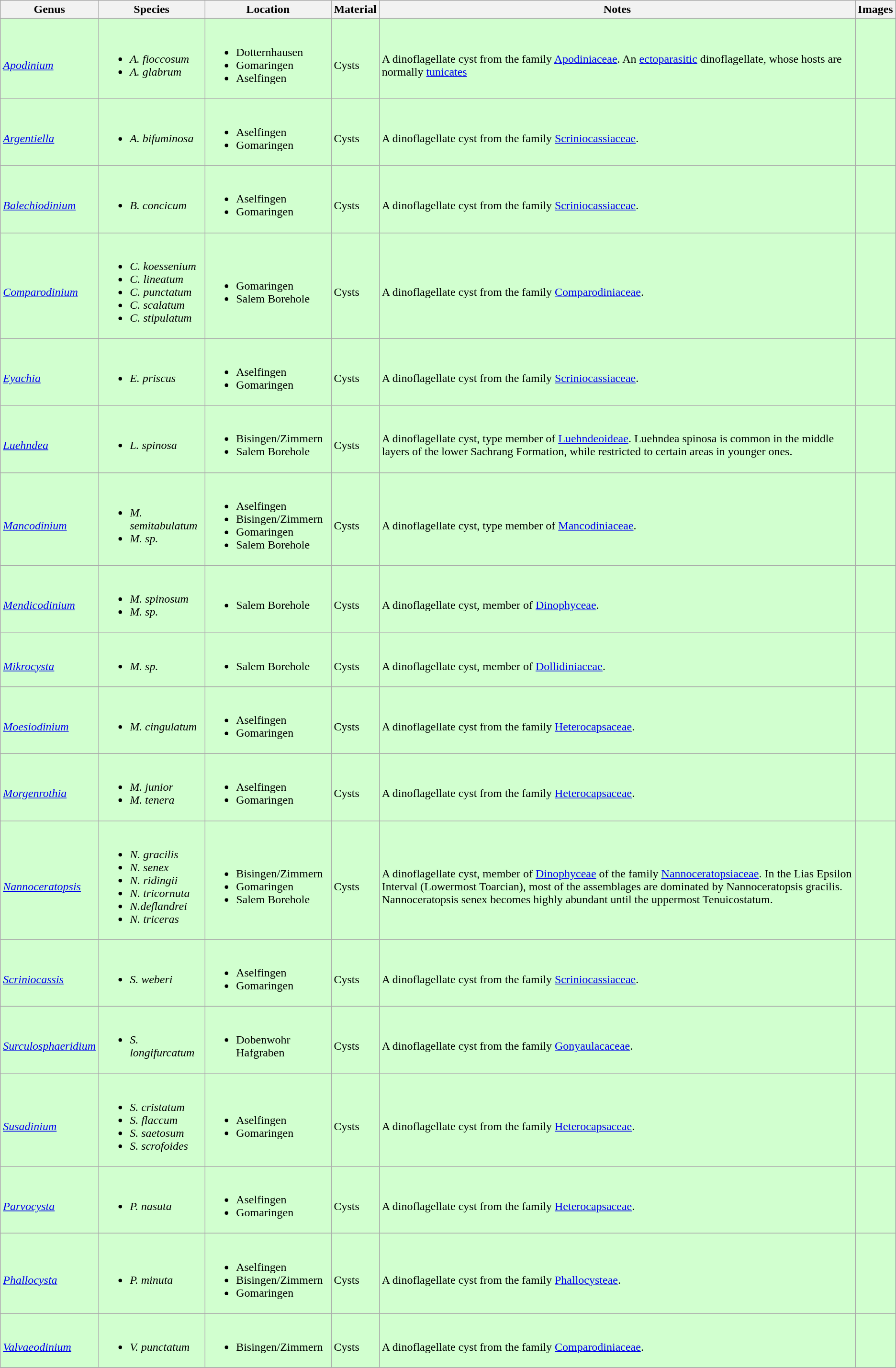<table class="wikitable sortable">
<tr>
<th>Genus</th>
<th>Species</th>
<th>Location</th>
<th>Material</th>
<th>Notes</th>
<th>Images</th>
</tr>
<tr>
<td style="background:#D1FFCF;"><br><em><a href='#'>Apodinium</a></em></td>
<td style="background:#D1FFCF;"><br><ul><li><em>A. fioccosum</em></li><li><em>A. glabrum</em></li></ul></td>
<td style="background:#D1FFCF;"><br><ul><li>Dotternhausen</li><li>Gomaringen</li><li>Aselfingen</li></ul></td>
<td style="background:#D1FFCF;"><br>Cysts</td>
<td style="background:#D1FFCF;"><br>A dinoflagellate cyst from the family <a href='#'>Apodiniaceae</a>. An <a href='#'>ectoparasitic</a> dinoflagellate, whose hosts are normally <a href='#'>tunicates</a></td>
<td style="background:#D1FFCF;"></td>
</tr>
<tr>
<td style="background:#D1FFCF;"><br><em><a href='#'>Argentiella</a></em></td>
<td style="background:#D1FFCF;"><br><ul><li><em>A. bifuminosa</em></li></ul></td>
<td style="background:#D1FFCF;"><br><ul><li>Aselfingen</li><li>Gomaringen</li></ul></td>
<td style="background:#D1FFCF;"><br>Cysts</td>
<td style="background:#D1FFCF;"><br>A dinoflagellate cyst from the family <a href='#'>Scriniocassiaceae</a>.</td>
<td style="background:#D1FFCF;"></td>
</tr>
<tr>
<td style="background:#D1FFCF;"><br><em><a href='#'>Balechiodinium</a></em></td>
<td style="background:#D1FFCF;"><br><ul><li><em>B. concicum</em></li></ul></td>
<td style="background:#D1FFCF;"><br><ul><li>Aselfingen</li><li>Gomaringen</li></ul></td>
<td style="background:#D1FFCF;"><br>Cysts</td>
<td style="background:#D1FFCF;"><br>A dinoflagellate cyst from the family <a href='#'>Scriniocassiaceae</a>.</td>
<td style="background:#D1FFCF;"></td>
</tr>
<tr>
<td style="background:#D1FFCF;"><br><em><a href='#'>Comparodinium</a></em></td>
<td style="background:#D1FFCF;"><br><ul><li><em>C. koessenium</em></li><li><em>C. lineatum</em></li><li><em>C. punctatum </em></li><li><em>C. scalatum</em></li><li><em>C. stipulatum</em></li></ul></td>
<td style="background:#D1FFCF;"><br><ul><li>Gomaringen</li><li>Salem Borehole</li></ul></td>
<td style="background:#D1FFCF;"><br>Cysts</td>
<td style="background:#D1FFCF;"><br>A dinoflagellate cyst from the family <a href='#'>Comparodiniaceae</a>.</td>
<td style="background:#D1FFCF;"></td>
</tr>
<tr>
<td style="background:#D1FFCF;"><br><em><a href='#'>Eyachia</a></em></td>
<td style="background:#D1FFCF;"><br><ul><li><em>E. priscus</em></li></ul></td>
<td style="background:#D1FFCF;"><br><ul><li>Aselfingen</li><li>Gomaringen</li></ul></td>
<td style="background:#D1FFCF;"><br>Cysts</td>
<td style="background:#D1FFCF;"><br>A dinoflagellate cyst from the family <a href='#'>Scriniocassiaceae</a>.</td>
<td style="background:#D1FFCF;"></td>
</tr>
<tr>
<td style="background:#D1FFCF;"><br><em><a href='#'>Luehndea</a></em></td>
<td style="background:#D1FFCF;"><br><ul><li><em>L. spinosa</em></li></ul></td>
<td style="background:#D1FFCF;"><br><ul><li>Bisingen/Zimmern</li><li>Salem Borehole</li></ul></td>
<td style="background:#D1FFCF;"><br>Cysts</td>
<td style="background:#D1FFCF;"><br>A dinoflagellate cyst, type member of <a href='#'>Luehndeoideae</a>. Luehndea spinosa is common in the middle layers of the lower Sachrang Formation, while restricted to certain areas in younger ones.</td>
<td style="background:#D1FFCF;"></td>
</tr>
<tr>
<td style="background:#D1FFCF;"><br><em><a href='#'>Mancodinium</a></em></td>
<td style="background:#D1FFCF;"><br><ul><li><em>M. semitabulatum</em></li><li><em>M. sp.</em></li></ul></td>
<td style="background:#D1FFCF;"><br><ul><li>Aselfingen</li><li>Bisingen/Zimmern</li><li>Gomaringen</li><li>Salem Borehole</li></ul></td>
<td style="background:#D1FFCF;"><br>Cysts</td>
<td style="background:#D1FFCF;"><br>A dinoflagellate cyst, type member of <a href='#'>Mancodiniaceae</a>.</td>
<td style="background:#D1FFCF;"></td>
</tr>
<tr>
<td style="background:#D1FFCF;"><br><em><a href='#'>Mendicodinium</a></em></td>
<td style="background:#D1FFCF;"><br><ul><li><em>M. spinosum</em></li><li><em>M. sp.</em></li></ul></td>
<td style="background:#D1FFCF;"><br><ul><li>Salem Borehole</li></ul></td>
<td style="background:#D1FFCF;"><br>Cysts</td>
<td style="background:#D1FFCF;"><br>A dinoflagellate cyst, member of <a href='#'>Dinophyceae</a>.</td>
<td style="background:#D1FFCF;"></td>
</tr>
<tr>
<td style="background:#D1FFCF;"><br><em><a href='#'>Mikrocysta</a></em></td>
<td style="background:#D1FFCF;"><br><ul><li><em>M. sp.</em></li></ul></td>
<td style="background:#D1FFCF;"><br><ul><li>Salem Borehole</li></ul></td>
<td style="background:#D1FFCF;"><br>Cysts</td>
<td style="background:#D1FFCF;"><br>A dinoflagellate cyst, member of <a href='#'>Dollidiniaceae</a>.</td>
<td style="background:#D1FFCF;"></td>
</tr>
<tr>
<td style="background:#D1FFCF;"><br><em><a href='#'>Moesiodinium</a></em></td>
<td style="background:#D1FFCF;"><br><ul><li><em>M. cingulatum</em></li></ul></td>
<td style="background:#D1FFCF;"><br><ul><li>Aselfingen</li><li>Gomaringen</li></ul></td>
<td style="background:#D1FFCF;"><br>Cysts</td>
<td style="background:#D1FFCF;"><br>A dinoflagellate cyst from the family <a href='#'>Heterocapsaceae</a>.</td>
<td style="background:#D1FFCF;"></td>
</tr>
<tr>
<td style="background:#D1FFCF;"><br><em><a href='#'>Morgenrothia</a></em></td>
<td style="background:#D1FFCF;"><br><ul><li><em>M. junior</em></li><li><em>M. tenera</em></li></ul></td>
<td style="background:#D1FFCF;"><br><ul><li>Aselfingen</li><li>Gomaringen</li></ul></td>
<td style="background:#D1FFCF;"><br>Cysts</td>
<td style="background:#D1FFCF;"><br>A dinoflagellate cyst from the family <a href='#'>Heterocapsaceae</a>.</td>
<td style="background:#D1FFCF;"></td>
</tr>
<tr>
<td style="background:#D1FFCF;"><br><em><a href='#'>Nannoceratopsis</a></em></td>
<td style="background:#D1FFCF;"><br><ul><li><em>N. gracilis</em></li><li><em>N. senex</em></li><li><em>N. ridingii</em></li><li><em>N. tricornuta</em></li><li><em>N.deflandrei</em></li><li><em>N. triceras</em></li></ul></td>
<td style="background:#D1FFCF;"><br><ul><li>Bisingen/Zimmern</li><li>Gomaringen</li><li>Salem Borehole</li></ul></td>
<td style="background:#D1FFCF;"><br>Cysts</td>
<td style="background:#D1FFCF;"><br>A dinoflagellate cyst, member of <a href='#'>Dinophyceae</a> of the family <a href='#'>Nannoceratopsiaceae</a>. In the Lias Epsilon Interval (Lowermost Toarcian), most of the assemblages are dominated by Nannoceratopsis gracilis. Nannoceratopsis senex becomes highly abundant until the uppermost Tenuicostatum.</td>
<td style="background:#D1FFCF;"></td>
</tr>
<tr>
<td style="background:#D1FFCF;"><br><em><a href='#'>Scriniocassis</a></em></td>
<td style="background:#D1FFCF;"><br><ul><li><em>S. weberi</em></li></ul></td>
<td style="background:#D1FFCF;"><br><ul><li>Aselfingen</li><li>Gomaringen</li></ul></td>
<td style="background:#D1FFCF;"><br>Cysts</td>
<td style="background:#D1FFCF;"><br>A dinoflagellate cyst from the family <a href='#'>Scriniocassiaceae</a>.</td>
<td style="background:#D1FFCF;"></td>
</tr>
<tr>
<td style="background:#D1FFCF;"><br><em><a href='#'>Surculosphaeridium</a></em></td>
<td style="background:#D1FFCF;"><br><ul><li><em>S. longifurcatum</em></li></ul></td>
<td style="background:#D1FFCF;"><br><ul><li>Dobenwohr Hafgraben</li></ul></td>
<td style="background:#D1FFCF;"><br>Cysts</td>
<td style="background:#D1FFCF;"><br>A dinoflagellate cyst from the family <a href='#'>Gonyaulacaceae</a>.</td>
<td style="background:#D1FFCF;"></td>
</tr>
<tr>
<td style="background:#D1FFCF;"><br><em><a href='#'>Susadinium</a></em></td>
<td style="background:#D1FFCF;"><br><ul><li><em>S. cristatum</em></li><li><em>S. flaccum</em></li><li><em>S. saetosum</em></li><li><em>S. scrofoides</em></li></ul></td>
<td style="background:#D1FFCF;"><br><ul><li>Aselfingen</li><li>Gomaringen</li></ul></td>
<td style="background:#D1FFCF;"><br>Cysts</td>
<td style="background:#D1FFCF;"><br>A dinoflagellate cyst from the family <a href='#'>Heterocapsaceae</a>.</td>
<td style="background:#D1FFCF;"></td>
</tr>
<tr>
<td style="background:#D1FFCF;"><br><em><a href='#'>Parvocysta</a></em></td>
<td style="background:#D1FFCF;"><br><ul><li><em>P. nasuta</em></li></ul></td>
<td style="background:#D1FFCF;"><br><ul><li>Aselfingen</li><li>Gomaringen</li></ul></td>
<td style="background:#D1FFCF;"><br>Cysts</td>
<td style="background:#D1FFCF;"><br>A dinoflagellate cyst from the family <a href='#'>Heterocapsaceae</a>.</td>
<td style="background:#D1FFCF;"></td>
</tr>
<tr>
<td style="background:#D1FFCF;"><br><em><a href='#'>Phallocysta</a></em></td>
<td style="background:#D1FFCF;"><br><ul><li><em>P. minuta</em></li></ul></td>
<td style="background:#D1FFCF;"><br><ul><li>Aselfingen</li><li>Bisingen/Zimmern</li><li>Gomaringen</li></ul></td>
<td style="background:#D1FFCF;"><br>Cysts</td>
<td style="background:#D1FFCF;"><br>A dinoflagellate cyst from the family <a href='#'>Phallocysteae</a>.</td>
<td style="background:#D1FFCF;"></td>
</tr>
<tr>
<td style="background:#D1FFCF;"><br><em><a href='#'>Valvaeodinium</a></em></td>
<td style="background:#D1FFCF;"><br><ul><li><em>V. punctatum</em></li></ul></td>
<td style="background:#D1FFCF;"><br><ul><li>Bisingen/Zimmern</li></ul></td>
<td style="background:#D1FFCF;"><br>Cysts</td>
<td style="background:#D1FFCF;"><br>A dinoflagellate cyst from the family <a href='#'>Comparodiniaceae</a>.</td>
<td style="background:#D1FFCF;"></td>
</tr>
<tr>
</tr>
</table>
